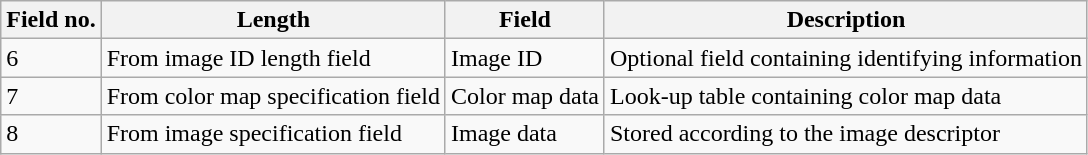<table class="wikitable">
<tr>
<th>Field no.</th>
<th>Length</th>
<th>Field</th>
<th>Description</th>
</tr>
<tr>
<td>6</td>
<td>From image ID length field</td>
<td>Image ID</td>
<td>Optional field containing identifying information</td>
</tr>
<tr>
<td>7</td>
<td>From color map specification field</td>
<td>Color map data</td>
<td>Look-up table containing color map data</td>
</tr>
<tr>
<td>8</td>
<td>From image specification field</td>
<td>Image data</td>
<td>Stored according to the image descriptor</td>
</tr>
</table>
